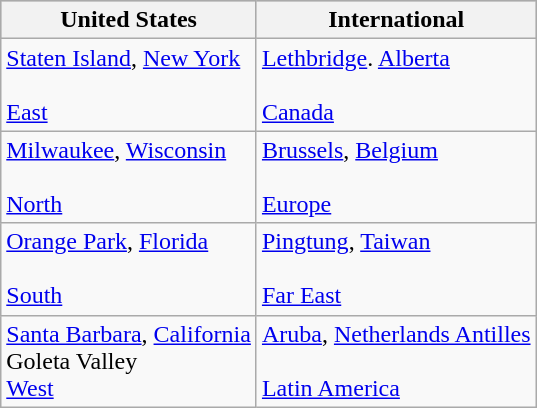<table class="wikitable">
<tr style="background:#bebebe;">
<th>United States</th>
<th>International</th>
</tr>
<tr>
<td> <a href='#'>Staten Island</a>, <a href='#'>New York</a><br><br><a href='#'>East</a></td>
<td> <a href='#'>Lethbridge</a>. <a href='#'>Alberta</a><br><br><a href='#'>Canada</a></td>
</tr>
<tr>
<td> <a href='#'>Milwaukee</a>, <a href='#'>Wisconsin</a><br><br><a href='#'>North</a></td>
<td> <a href='#'>Brussels</a>, <a href='#'>Belgium</a><br><br><a href='#'>Europe</a></td>
</tr>
<tr>
<td> <a href='#'>Orange Park</a>, <a href='#'>Florida</a><br><br><a href='#'>South</a></td>
<td> <a href='#'>Pingtung</a>, <a href='#'>Taiwan</a><br><br><a href='#'>Far East</a></td>
</tr>
<tr>
<td> <a href='#'>Santa Barbara</a>, <a href='#'>California</a><br>Goleta Valley<br><a href='#'>West</a></td>
<td> <a href='#'>Aruba</a>, <a href='#'>Netherlands Antilles</a><br><br><a href='#'>Latin America</a></td>
</tr>
</table>
